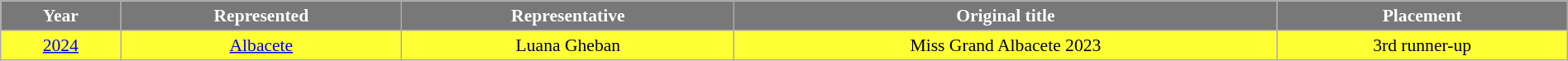<table class="wikitable" style="font-size: 90%; text-align:center; width:100%">
<tr>
<th style="background-color:#787878;color:#FFFFFF;">Year</th>
<th style="background-color:#787878;color:#FFFFFF;">Represented</th>
<th style="background-color:#787878;color:#FFFFFF;">Representative</th>
<th style="background-color:#787878;color:#FFFFFF;">Original title</th>
<th style="background-color:#787878;color:#FFFFFF;">Placement</th>
</tr>
<tr bgcolor=#FFFF33>
<td><a href='#'>2024</a></td>
<td><a href='#'>Albacete</a></td>
<td>Luana Gheban</td>
<td>Miss Grand Albacete 2023</td>
<td>3rd runner-up</td>
</tr>
</table>
